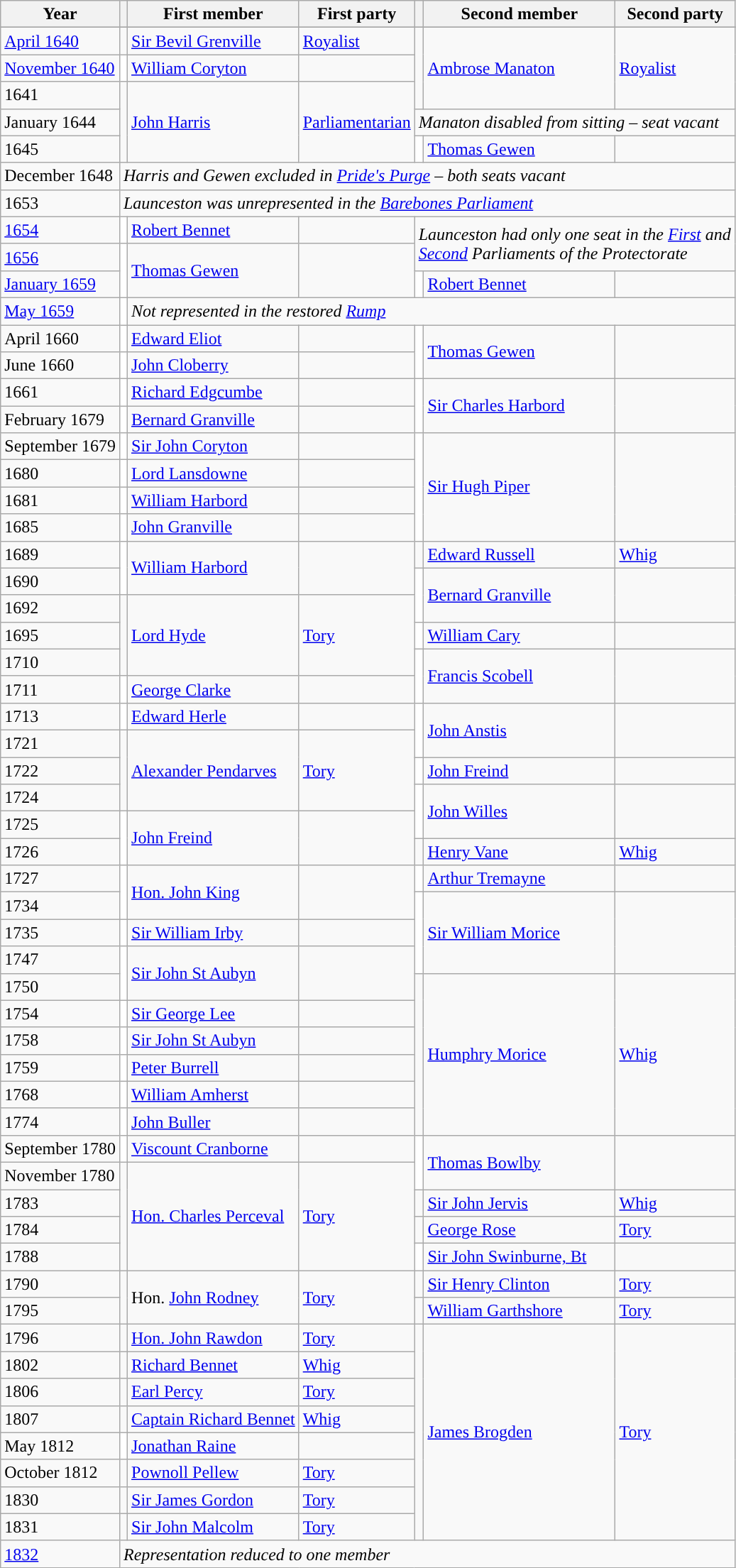<table class="wikitable">
<tr>
<th>Year</th>
<th></th>
<th>First member</th>
<th>First party</th>
<th></th>
<th>Second member</th>
<th>Second party</th>
</tr>
<tr>
</tr>
<tr>
<td><a href='#'>April 1640</a></td>
<td style="color:inherit;background-color: "></td>
<td><a href='#'>Sir Bevil Grenville</a></td>
<td><a href='#'>Royalist</a></td>
<td rowspan="3" style="color:inherit;background-color: "></td>
<td rowspan="3"><a href='#'>Ambrose Manaton</a></td>
<td rowspan="3"><a href='#'>Royalist</a></td>
</tr>
<tr>
<td><a href='#'>November 1640</a></td>
<td style="color:inherit;background-color: white"></td>
<td><a href='#'>William Coryton</a></td>
<td></td>
</tr>
<tr>
<td>1641</td>
<td rowspan="3" style="color:inherit;background-color: "></td>
<td rowspan="3"><a href='#'>John Harris</a></td>
<td rowspan="3"><a href='#'>Parliamentarian</a></td>
</tr>
<tr>
<td>January 1644</td>
<td colspan="3"><em>Manaton disabled from sitting – seat vacant</em></td>
</tr>
<tr>
<td>1645</td>
<td style="color:inherit;background-color: white"></td>
<td><a href='#'>Thomas Gewen</a></td>
<td></td>
</tr>
<tr>
<td>December 1648</td>
<td colspan="6"><em>Harris and Gewen excluded in <a href='#'>Pride's Purge</a> – both seats vacant</em></td>
</tr>
<tr>
<td>1653</td>
<td colspan="6"><em>Launceston was unrepresented in the <a href='#'>Barebones Parliament</a></em></td>
</tr>
<tr>
<td><a href='#'>1654</a></td>
<td style="color:inherit;background-color: white"></td>
<td><a href='#'>Robert Bennet</a></td>
<td></td>
<td rowspan="2" colspan="3"><em>Launceston had only one seat in the <a href='#'>First</a> and <br><a href='#'>Second</a> Parliaments of the Protectorate</em></td>
</tr>
<tr>
<td><a href='#'>1656</a></td>
<td rowspan="2" style="color:inherit;background-color: white"></td>
<td rowspan="2"><a href='#'>Thomas Gewen</a></td>
<td rowspan="2"></td>
</tr>
<tr>
<td><a href='#'>January 1659</a></td>
<td style="color:inherit;background-color: white"></td>
<td><a href='#'>Robert Bennet</a></td>
<td></td>
</tr>
<tr>
<td><a href='#'>May 1659</a></td>
<td style="color:inherit;background-color: white"></td>
<td colspan="6"><em>Not represented in the restored <a href='#'>Rump</a></em></td>
</tr>
<tr>
<td>April 1660</td>
<td style="color:inherit;background-color: white"></td>
<td><a href='#'>Edward Eliot</a></td>
<td></td>
<td rowspan="2" style="color:inherit;background-color: white"></td>
<td rowspan="2"><a href='#'>Thomas Gewen</a></td>
<td rowspan="2"></td>
</tr>
<tr>
<td>June 1660</td>
<td style="color:inherit;background-color: white"></td>
<td><a href='#'>John Cloberry</a></td>
<td></td>
</tr>
<tr>
<td>1661</td>
<td style="color:inherit;background-color: white"></td>
<td><a href='#'>Richard Edgcumbe</a></td>
<td></td>
<td rowspan="2" style="color:inherit;background-color: white"></td>
<td rowspan="2"><a href='#'>Sir Charles Harbord</a></td>
<td rowspan="2"></td>
</tr>
<tr>
<td>February 1679</td>
<td style="color:inherit;background-color: white"></td>
<td><a href='#'>Bernard Granville</a></td>
<td></td>
</tr>
<tr>
<td>September 1679</td>
<td style="color:inherit;background-color: white"></td>
<td><a href='#'>Sir John Coryton</a></td>
<td></td>
<td rowspan="4" style="color:inherit;background-color: white"></td>
<td rowspan="4"><a href='#'>Sir Hugh Piper</a></td>
<td rowspan="4"></td>
</tr>
<tr>
<td>1680</td>
<td style="color:inherit;background-color: white"></td>
<td><a href='#'>Lord Lansdowne</a></td>
<td></td>
</tr>
<tr>
<td>1681</td>
<td style="color:inherit;background-color: white"></td>
<td><a href='#'>William Harbord</a></td>
<td></td>
</tr>
<tr>
<td>1685</td>
<td style="color:inherit;background-color: white"></td>
<td><a href='#'>John Granville</a></td>
<td></td>
</tr>
<tr>
<td>1689</td>
<td rowspan="2" style="color:inherit;background-color: white"></td>
<td rowspan="2"><a href='#'>William Harbord</a></td>
<td rowspan="2"></td>
<td style="color:inherit;background-color: "></td>
<td><a href='#'>Edward Russell</a></td>
<td><a href='#'>Whig</a></td>
</tr>
<tr>
<td>1690</td>
<td rowspan="2" style="color:inherit;background-color: white"></td>
<td rowspan="2"><a href='#'>Bernard Granville</a></td>
<td rowspan="2"></td>
</tr>
<tr>
<td>1692</td>
<td rowspan="3" style="color:inherit;background-color: "></td>
<td rowspan="3"><a href='#'>Lord Hyde</a></td>
<td rowspan="3"><a href='#'>Tory</a></td>
</tr>
<tr>
<td>1695</td>
<td style="color:inherit;background-color: white"></td>
<td><a href='#'>William Cary</a></td>
<td></td>
</tr>
<tr>
<td>1710</td>
<td rowspan="2" style="color:inherit;background-color: white"></td>
<td rowspan="2"><a href='#'>Francis Scobell</a></td>
<td rowspan="2"></td>
</tr>
<tr>
<td>1711</td>
<td style="color:inherit;background-color: white"></td>
<td><a href='#'>George Clarke</a></td>
<td></td>
</tr>
<tr>
<td>1713</td>
<td style="color:inherit;background-color: white"></td>
<td><a href='#'>Edward Herle</a></td>
<td></td>
<td rowspan="2" style="color:inherit;background-color: white"></td>
<td rowspan="2"><a href='#'>John Anstis</a></td>
<td rowspan="2"></td>
</tr>
<tr>
<td>1721</td>
<td rowspan="3" style="color:inherit;background-color: "></td>
<td rowspan="3"><a href='#'>Alexander Pendarves</a></td>
<td rowspan="3"><a href='#'>Tory</a></td>
</tr>
<tr>
<td>1722</td>
<td style="color:inherit;background-color: white"></td>
<td><a href='#'>John Freind</a></td>
<td></td>
</tr>
<tr>
<td>1724</td>
<td rowspan="2" style="color:inherit;background-color: white"></td>
<td rowspan="2"><a href='#'>John Willes</a></td>
<td rowspan="2"></td>
</tr>
<tr>
<td>1725</td>
<td rowspan="2" style="color:inherit;background-color: white"></td>
<td rowspan="2"><a href='#'>John Freind</a></td>
<td rowspan="2"></td>
</tr>
<tr>
<td>1726</td>
<td style="color:inherit;background-color: "></td>
<td><a href='#'>Henry Vane</a></td>
<td><a href='#'>Whig</a></td>
</tr>
<tr>
<td>1727</td>
<td rowspan="2" style="color:inherit;background-color: white"></td>
<td rowspan="2"><a href='#'>Hon. John King</a></td>
<td rowspan="2"></td>
<td style="color:inherit;background-color: white"></td>
<td><a href='#'>Arthur Tremayne</a></td>
<td></td>
</tr>
<tr>
<td>1734</td>
<td rowspan="3" style="color:inherit;background-color: white"></td>
<td rowspan="3"><a href='#'>Sir William Morice</a></td>
<td rowspan="3"></td>
</tr>
<tr>
<td>1735</td>
<td style="color:inherit;background-color: white"></td>
<td><a href='#'>Sir William Irby</a></td>
<td></td>
</tr>
<tr>
<td>1747</td>
<td rowspan="2" style="color:inherit;background-color: white"></td>
<td rowspan="2"><a href='#'>Sir John St Aubyn</a></td>
<td rowspan="2"></td>
</tr>
<tr>
<td>1750</td>
<td rowspan="6" style="color:inherit;background-color: "></td>
<td rowspan="6"><a href='#'>Humphry Morice</a></td>
<td rowspan="6"><a href='#'>Whig</a></td>
</tr>
<tr>
<td>1754</td>
<td style="color:inherit;background-color: white"></td>
<td><a href='#'>Sir George Lee</a></td>
<td></td>
</tr>
<tr>
<td>1758</td>
<td style="color:inherit;background-color: white"></td>
<td><a href='#'>Sir John St Aubyn</a></td>
<td></td>
</tr>
<tr>
<td>1759</td>
<td style="color:inherit;background-color: white"></td>
<td><a href='#'>Peter Burrell</a></td>
<td></td>
</tr>
<tr>
<td>1768</td>
<td style="color:inherit;background-color: white"></td>
<td><a href='#'>William Amherst</a></td>
<td></td>
</tr>
<tr>
<td>1774</td>
<td style="color:inherit;background-color: white"></td>
<td><a href='#'>John Buller</a></td>
<td></td>
</tr>
<tr>
<td>September 1780</td>
<td style="color:inherit;background-color: white"></td>
<td><a href='#'>Viscount Cranborne</a></td>
<td></td>
<td rowspan="2" style="color:inherit;background-color: white"></td>
<td rowspan="2"><a href='#'>Thomas Bowlby</a></td>
<td rowspan="2"></td>
</tr>
<tr>
<td>November 1780</td>
<td rowspan="4" style="color:inherit;background-color: "></td>
<td rowspan="4"><a href='#'>Hon. Charles Perceval</a></td>
<td rowspan="4"><a href='#'>Tory</a></td>
</tr>
<tr>
<td>1783</td>
<td style="color:inherit;background-color: "></td>
<td><a href='#'>Sir John Jervis</a></td>
<td><a href='#'>Whig</a></td>
</tr>
<tr>
<td>1784</td>
<td style="color:inherit;background-color: "></td>
<td><a href='#'>George Rose</a></td>
<td><a href='#'>Tory</a></td>
</tr>
<tr>
<td>1788</td>
<td style="color:inherit;background-color: white"></td>
<td><a href='#'>Sir John Swinburne, Bt</a></td>
<td></td>
</tr>
<tr>
<td>1790</td>
<td rowspan="2" style="color:inherit;background-color: "></td>
<td rowspan="2">Hon. <a href='#'>John Rodney</a></td>
<td rowspan="2"><a href='#'>Tory</a></td>
<td style="color:inherit;background-color: "></td>
<td><a href='#'>Sir Henry Clinton</a></td>
<td><a href='#'>Tory</a></td>
</tr>
<tr>
<td>1795</td>
<td style="color:inherit;background-color: "></td>
<td><a href='#'>William Garthshore</a></td>
<td><a href='#'>Tory</a></td>
</tr>
<tr>
<td>1796</td>
<td style="color:inherit;background-color: "></td>
<td><a href='#'>Hon. John Rawdon</a></td>
<td><a href='#'>Tory</a></td>
<td rowspan="8" style="color:inherit;background-color: "></td>
<td rowspan="8"><a href='#'>James Brogden</a></td>
<td rowspan="8"><a href='#'>Tory</a></td>
</tr>
<tr>
<td>1802</td>
<td style="color:inherit;background-color: "></td>
<td><a href='#'>Richard Bennet</a></td>
<td><a href='#'>Whig</a></td>
</tr>
<tr>
<td>1806</td>
<td style="color:inherit;background-color: "></td>
<td><a href='#'>Earl Percy</a></td>
<td><a href='#'>Tory</a></td>
</tr>
<tr>
<td>1807</td>
<td style="color:inherit;background-color: "></td>
<td><a href='#'>Captain Richard Bennet</a></td>
<td><a href='#'>Whig</a></td>
</tr>
<tr>
<td>May 1812</td>
<td style="color:inherit;background-color: white"></td>
<td><a href='#'>Jonathan Raine</a></td>
<td></td>
</tr>
<tr>
<td>October 1812</td>
<td style="color:inherit;background-color: "></td>
<td><a href='#'>Pownoll Pellew</a></td>
<td><a href='#'>Tory</a></td>
</tr>
<tr>
<td>1830</td>
<td style="color:inherit;background-color: "></td>
<td><a href='#'>Sir James Gordon</a></td>
<td><a href='#'>Tory</a></td>
</tr>
<tr>
<td>1831</td>
<td style="color:inherit;background-color: "></td>
<td><a href='#'>Sir John Malcolm</a></td>
<td><a href='#'>Tory</a></td>
</tr>
<tr>
<td><a href='#'>1832</a></td>
<td colspan="6"><em>Representation reduced to one member</em></td>
</tr>
</table>
